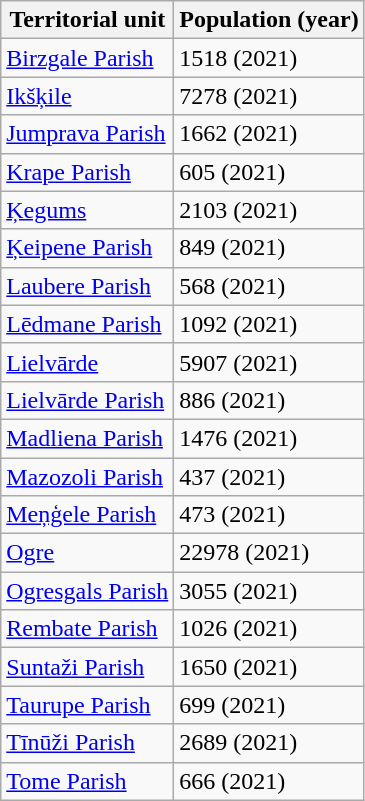<table class="sortable wikitable">
<tr>
<th>Territorial unit</th>
<th>Population (year)</th>
</tr>
<tr>
<td><a href='#'>Birzgale Parish</a></td>
<td>1518 (2021)</td>
</tr>
<tr>
<td><a href='#'>Ikšķile</a></td>
<td>7278 (2021)</td>
</tr>
<tr>
<td><a href='#'>Jumprava Parish</a></td>
<td>1662 (2021)</td>
</tr>
<tr>
<td><a href='#'>Krape Parish</a></td>
<td>605 (2021)</td>
</tr>
<tr>
<td><a href='#'>Ķegums</a></td>
<td>2103 (2021)</td>
</tr>
<tr>
<td><a href='#'>Ķeipene Parish</a></td>
<td>849 (2021)</td>
</tr>
<tr>
<td><a href='#'>Laubere Parish</a></td>
<td>568 (2021)</td>
</tr>
<tr>
<td><a href='#'>Lēdmane Parish</a></td>
<td>1092 (2021)</td>
</tr>
<tr>
<td><a href='#'>Lielvārde</a></td>
<td>5907 (2021)</td>
</tr>
<tr>
<td><a href='#'>Lielvārde Parish</a></td>
<td>886 (2021)</td>
</tr>
<tr>
<td><a href='#'>Madliena Parish</a></td>
<td>1476 (2021)</td>
</tr>
<tr>
<td><a href='#'>Mazozoli Parish</a></td>
<td>437 (2021)</td>
</tr>
<tr>
<td><a href='#'>Meņģele Parish</a></td>
<td>473 (2021)</td>
</tr>
<tr>
<td><a href='#'>Ogre</a></td>
<td>22978 (2021)</td>
</tr>
<tr>
<td><a href='#'>Ogresgals Parish</a></td>
<td>3055 (2021)</td>
</tr>
<tr>
<td><a href='#'>Rembate Parish</a></td>
<td>1026 (2021)</td>
</tr>
<tr>
<td><a href='#'>Suntaži Parish</a></td>
<td>1650 (2021)</td>
</tr>
<tr>
<td><a href='#'>Taurupe Parish</a></td>
<td>699 (2021)</td>
</tr>
<tr>
<td><a href='#'>Tīnūži Parish</a></td>
<td>2689 (2021)</td>
</tr>
<tr>
<td><a href='#'>Tome Parish</a></td>
<td>666 (2021)</td>
</tr>
</table>
